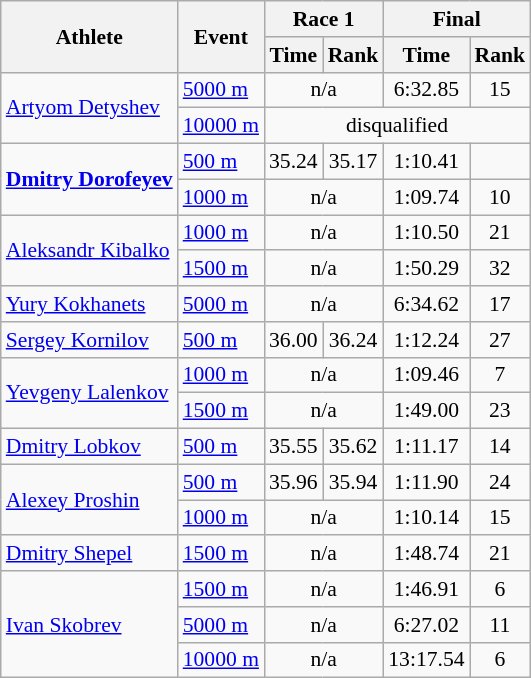<table class="wikitable" style="font-size:90%">
<tr>
<th rowspan="2">Athlete</th>
<th rowspan="2">Event</th>
<th colspan="2">Race 1</th>
<th colspan="2">Final</th>
</tr>
<tr>
<th>Time</th>
<th>Rank</th>
<th>Time</th>
<th>Rank</th>
</tr>
<tr>
<td rowspan=2><a href='#'>Artyom Detyshev</a></td>
<td><a href='#'>5000 m</a></td>
<td colspan=2 align="center">n/a</td>
<td align="center">6:32.85</td>
<td align="center">15</td>
</tr>
<tr>
<td><a href='#'>10000 m</a></td>
<td colspan=4 align="center">disqualified</td>
</tr>
<tr>
<td rowspan=2><strong><a href='#'>Dmitry Dorofeyev</a></strong></td>
<td><a href='#'>500 m</a></td>
<td align="center">35.24</td>
<td align="center">35.17</td>
<td align="center">1:10.41</td>
<td align="center"></td>
</tr>
<tr>
<td><a href='#'>1000 m</a></td>
<td colspan=2 align="center">n/a</td>
<td align="center">1:09.74</td>
<td align="center">10</td>
</tr>
<tr>
<td rowspan=2><a href='#'>Aleksandr Kibalko</a></td>
<td><a href='#'>1000 m</a></td>
<td colspan=2 align="center">n/a</td>
<td align="center">1:10.50</td>
<td align="center">21</td>
</tr>
<tr>
<td><a href='#'>1500 m</a></td>
<td colspan=2 align="center">n/a</td>
<td align="center">1:50.29</td>
<td align="center">32</td>
</tr>
<tr>
<td><a href='#'>Yury Kokhanets</a></td>
<td><a href='#'>5000 m</a></td>
<td colspan=2 align="center">n/a</td>
<td align="center">6:34.62</td>
<td align="center">17</td>
</tr>
<tr>
<td><a href='#'>Sergey Kornilov</a></td>
<td><a href='#'>500 m</a></td>
<td align="center">36.00</td>
<td align="center">36.24</td>
<td align="center">1:12.24</td>
<td align="center">27</td>
</tr>
<tr>
<td rowspan=2><a href='#'>Yevgeny Lalenkov</a></td>
<td><a href='#'>1000 m</a></td>
<td colspan=2 align="center">n/a</td>
<td align="center">1:09.46</td>
<td align="center">7</td>
</tr>
<tr>
<td><a href='#'>1500 m</a></td>
<td colspan=2 align="center">n/a</td>
<td align="center">1:49.00</td>
<td align="center">23</td>
</tr>
<tr>
<td><a href='#'>Dmitry Lobkov</a></td>
<td><a href='#'>500 m</a></td>
<td align="center">35.55</td>
<td align="center">35.62</td>
<td align="center">1:11.17</td>
<td align="center">14</td>
</tr>
<tr>
<td rowspan=2><a href='#'>Alexey Proshin</a></td>
<td><a href='#'>500 m</a></td>
<td align="center">35.96</td>
<td align="center">35.94</td>
<td align="center">1:11.90</td>
<td align="center">24</td>
</tr>
<tr>
<td><a href='#'>1000 m</a></td>
<td colspan=2 align="center">n/a</td>
<td align="center">1:10.14</td>
<td align="center">15</td>
</tr>
<tr>
<td><a href='#'>Dmitry Shepel</a></td>
<td><a href='#'>1500 m</a></td>
<td colspan=2 align="center">n/a</td>
<td align="center">1:48.74</td>
<td align="center">21</td>
</tr>
<tr>
<td rowspan=3><a href='#'>Ivan Skobrev</a></td>
<td><a href='#'>1500 m</a></td>
<td colspan=2 align="center">n/a</td>
<td align="center">1:46.91</td>
<td align="center">6</td>
</tr>
<tr>
<td><a href='#'>5000 m</a></td>
<td colspan=2 align="center">n/a</td>
<td align="center">6:27.02</td>
<td align="center">11</td>
</tr>
<tr>
<td><a href='#'>10000 m</a></td>
<td colspan=2 align="center">n/a</td>
<td align="center">13:17.54</td>
<td align="center">6</td>
</tr>
</table>
